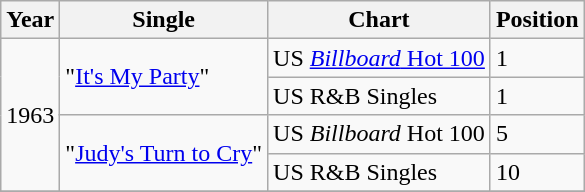<table class="wikitable">
<tr>
<th align="left">Year</th>
<th align="left">Single</th>
<th align="left">Chart</th>
<th align="left">Position</th>
</tr>
<tr>
<td align="left" rowspan="4">1963</td>
<td align="left" rowspan="2">"<a href='#'>It's My Party</a>"</td>
<td align="left">US <a href='#'><em>Billboard</em> Hot 100</a></td>
<td align="left">1</td>
</tr>
<tr>
<td align="left">US R&B Singles</td>
<td align="left">1</td>
</tr>
<tr>
<td align="left" rowspan="2">"<a href='#'>Judy's Turn to Cry</a>"</td>
<td align="left">US <em>Billboard</em> Hot 100</td>
<td align="left">5</td>
</tr>
<tr>
<td align="left">US R&B Singles</td>
<td align="left">10</td>
</tr>
<tr>
</tr>
</table>
